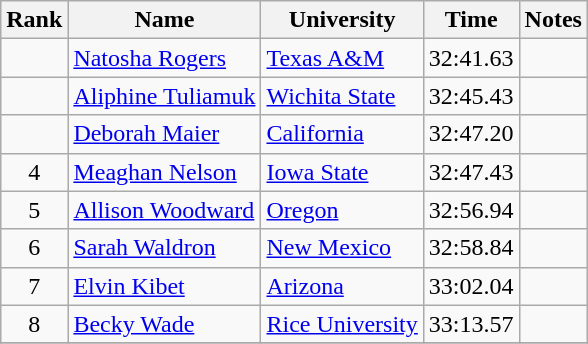<table class="wikitable sortable" style="text-align:center">
<tr>
<th>Rank</th>
<th>Name</th>
<th>University</th>
<th>Time</th>
<th>Notes</th>
</tr>
<tr>
<td></td>
<td align=left><a href='#'>Natosha Rogers</a></td>
<td align=left><a href='#'>Texas A&M</a></td>
<td>32:41.63</td>
<td></td>
</tr>
<tr>
<td></td>
<td align=left><a href='#'>Aliphine Tuliamuk</a></td>
<td align=left><a href='#'>Wichita State</a></td>
<td>32:45.43</td>
<td></td>
</tr>
<tr>
<td></td>
<td align=left><a href='#'>Deborah Maier</a></td>
<td align=left><a href='#'>California</a></td>
<td>32:47.20</td>
<td></td>
</tr>
<tr>
<td>4</td>
<td align=left><a href='#'>Meaghan Nelson</a></td>
<td align=left><a href='#'>Iowa State</a></td>
<td>32:47.43</td>
<td></td>
</tr>
<tr>
<td>5</td>
<td align=left><a href='#'>Allison Woodward</a></td>
<td align=left><a href='#'>Oregon</a></td>
<td>32:56.94</td>
<td></td>
</tr>
<tr>
<td>6</td>
<td align=left><a href='#'>Sarah Waldron</a></td>
<td align=left><a href='#'>New Mexico</a></td>
<td>32:58.84</td>
<td></td>
</tr>
<tr>
<td>7</td>
<td align=left><a href='#'>Elvin Kibet</a> </td>
<td align=left><a href='#'>Arizona</a></td>
<td>33:02.04</td>
<td></td>
</tr>
<tr>
<td>8</td>
<td align=left><a href='#'>Becky Wade</a></td>
<td align=left><a href='#'>Rice University</a></td>
<td>33:13.57</td>
<td></td>
</tr>
<tr>
</tr>
</table>
